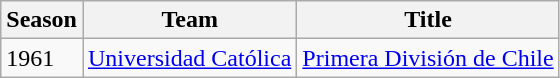<table class="wikitable">
<tr>
<th>Season</th>
<th>Team</th>
<th>Title</th>
</tr>
<tr>
<td>1961</td>
<td><a href='#'>Universidad Católica</a></td>
<td><a href='#'>Primera División de Chile</a></td>
</tr>
</table>
